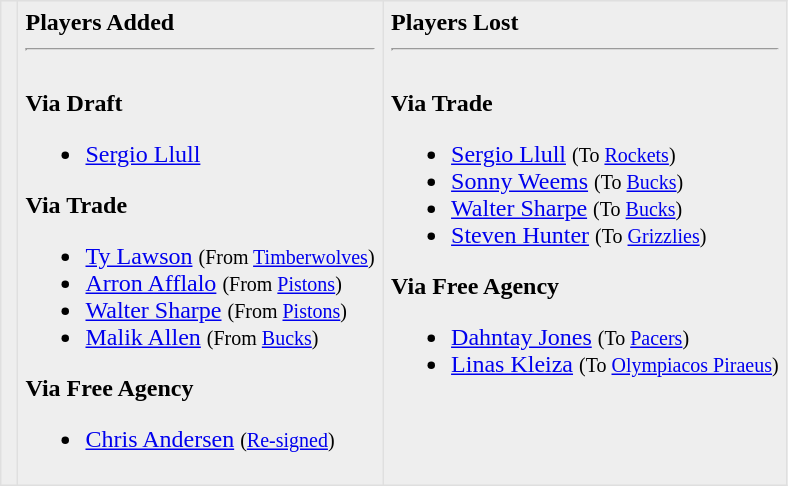<table border=1 style="border-collapse:collapse; background-color:#eeeeee" bordercolor="#DFDFDF" cellpadding="5">
<tr>
<td><br></td>
<td valign="top"><strong>Players Added</strong> <hr><br><strong>Via Draft</strong><ul><li><a href='#'>Sergio Llull</a></li></ul><strong>Via Trade</strong><ul><li><a href='#'>Ty Lawson</a> <small>(From <a href='#'>Timberwolves</a>)</small></li><li><a href='#'>Arron Afflalo</a> <small>(From <a href='#'>Pistons</a>)</small></li><li><a href='#'>Walter Sharpe</a> <small>(From <a href='#'>Pistons</a>)</small></li><li><a href='#'>Malik Allen</a> <small>(From <a href='#'>Bucks</a>)</small></li></ul><strong>Via Free Agency</strong><ul><li><a href='#'>Chris Andersen</a> <small>(<a href='#'>Re-signed</a>)</small></li></ul></td>
<td valign="top"><strong>Players Lost</strong> <hr><br><strong>Via Trade</strong><ul><li><a href='#'>Sergio Llull</a> <small>(To <a href='#'>Rockets</a>)</small></li><li><a href='#'>Sonny Weems</a> <small>(To <a href='#'>Bucks</a>)</small></li><li><a href='#'>Walter Sharpe</a> <small>(To <a href='#'>Bucks</a>)</small></li><li><a href='#'>Steven Hunter</a> <small>(To <a href='#'>Grizzlies</a>)</small></li></ul><strong>Via Free Agency</strong><ul><li><a href='#'>Dahntay Jones</a> <small>(To <a href='#'>Pacers</a>)</small></li><li><a href='#'>Linas Kleiza</a> <small>(To <a href='#'>Olympiacos Piraeus</a>)</small></li></ul></td>
</tr>
</table>
